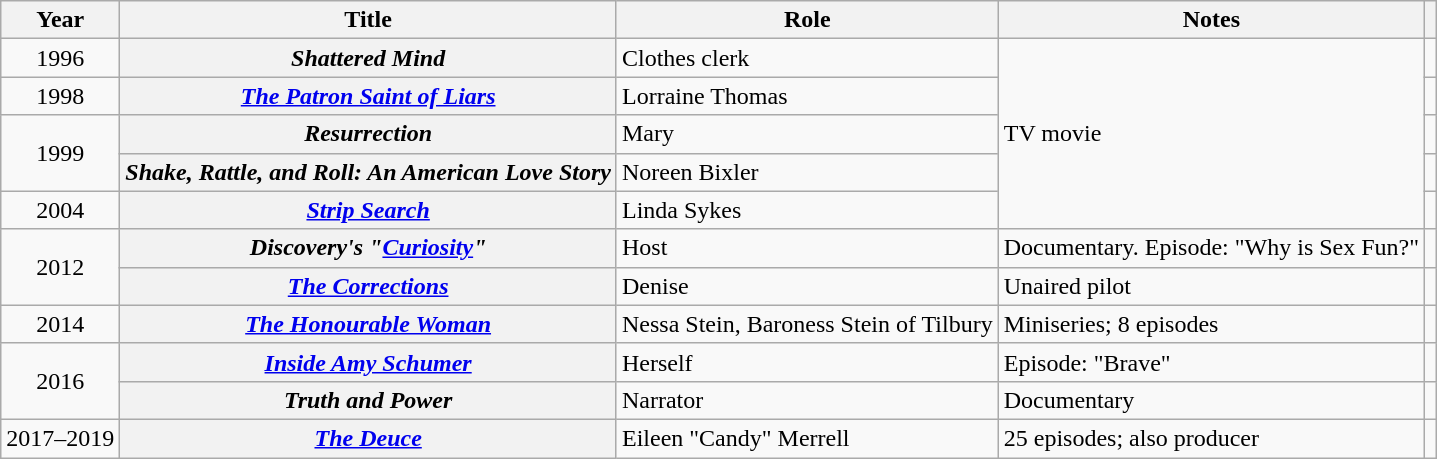<table class="wikitable sortable plainrowheaders">
<tr>
<th scope="col">Year</th>
<th scope="col">Title</th>
<th scope="col">Role</th>
<th scope="col" class="unsortable">Notes</th>
<th></th>
</tr>
<tr>
<td align="center">1996</td>
<th scope="row"><em>Shattered Mind</em></th>
<td>Clothes clerk</td>
<td rowspan="5">TV movie</td>
<td></td>
</tr>
<tr>
<td align="center">1998</td>
<th scope="row"><em><a href='#'>The Patron Saint of Liars</a></em></th>
<td>Lorraine Thomas</td>
<td></td>
</tr>
<tr>
<td rowspan="2" align="center">1999</td>
<th scope="row"><em>Resurrection</em></th>
<td>Mary</td>
<td></td>
</tr>
<tr>
<th scope="row"><em>Shake, Rattle, and Roll: An American Love Story</em></th>
<td>Noreen Bixler</td>
<td></td>
</tr>
<tr>
<td align="center">2004</td>
<th scope="row"><em><a href='#'>Strip Search</a></em></th>
<td>Linda Sykes</td>
<td></td>
</tr>
<tr>
<td rowspan="2" align="center">2012</td>
<th scope="row"><em>Discovery's "<a href='#'>Curiosity</a>"</em></th>
<td>Host</td>
<td>Documentary. Episode: "Why is Sex Fun?"</td>
<td></td>
</tr>
<tr>
<th scope="row"><em><a href='#'>The Corrections</a></em></th>
<td>Denise</td>
<td>Unaired pilot</td>
<td></td>
</tr>
<tr>
<td align="center">2014</td>
<th scope="row"><em><a href='#'>The Honourable Woman</a></em></th>
<td>Nessa Stein, Baroness Stein of Tilbury</td>
<td>Miniseries; 8 episodes</td>
<td></td>
</tr>
<tr>
<td rowspan="2" align="center">2016</td>
<th scope="row"><em><a href='#'>Inside Amy Schumer</a></em></th>
<td>Herself</td>
<td>Episode: "Brave"</td>
<td></td>
</tr>
<tr>
<th scope="row"><em>Truth and Power</em></th>
<td>Narrator</td>
<td>Documentary</td>
<td></td>
</tr>
<tr>
<td align="center">2017–2019</td>
<th scope="row"><em><a href='#'>The Deuce</a></em></th>
<td>Eileen "Candy" Merrell</td>
<td>25 episodes; also producer</td>
<td></td>
</tr>
</table>
